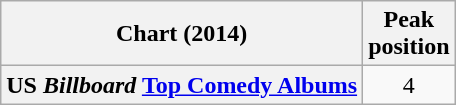<table class="wikitable plainrowheaders">
<tr>
<th>Chart (2014)</th>
<th>Peak<br>position</th>
</tr>
<tr>
<th scope="row">US <em>Billboard</em> <a href='#'>Top Comedy Albums</a></th>
<td style="text-align:center;">4</td>
</tr>
</table>
